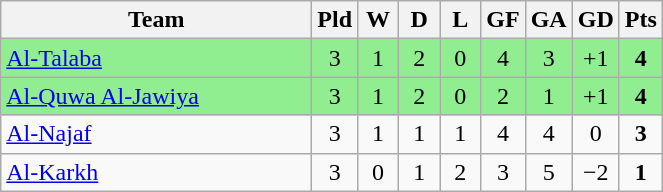<table class="wikitable" style="text-align: center;">
<tr>
<th width="200">Team</th>
<th width="20">Pld</th>
<th width="20">W</th>
<th width="20">D</th>
<th width="20">L</th>
<th width="20">GF</th>
<th width="20">GA</th>
<th width="20">GD</th>
<th width="20">Pts</th>
</tr>
<tr bgcolor=lightgreen>
<td style="text-align:left;"><a href='#'>Al-Talaba</a></td>
<td>3</td>
<td>1</td>
<td>2</td>
<td>0</td>
<td>4</td>
<td>3</td>
<td>+1</td>
<td><strong>4</strong></td>
</tr>
<tr bgcolor=lightgreen>
<td style="text-align:left;"><a href='#'>Al-Quwa Al-Jawiya</a></td>
<td>3</td>
<td>1</td>
<td>2</td>
<td>0</td>
<td>2</td>
<td>1</td>
<td>+1</td>
<td><strong>4</strong></td>
</tr>
<tr>
<td style="text-align:left;"><a href='#'>Al-Najaf</a></td>
<td>3</td>
<td>1</td>
<td>1</td>
<td>1</td>
<td>4</td>
<td>4</td>
<td>0</td>
<td><strong>3</strong></td>
</tr>
<tr>
<td style="text-align:left;"><a href='#'>Al-Karkh</a></td>
<td>3</td>
<td>0</td>
<td>1</td>
<td>2</td>
<td>3</td>
<td>5</td>
<td>−2</td>
<td><strong>1</strong></td>
</tr>
</table>
